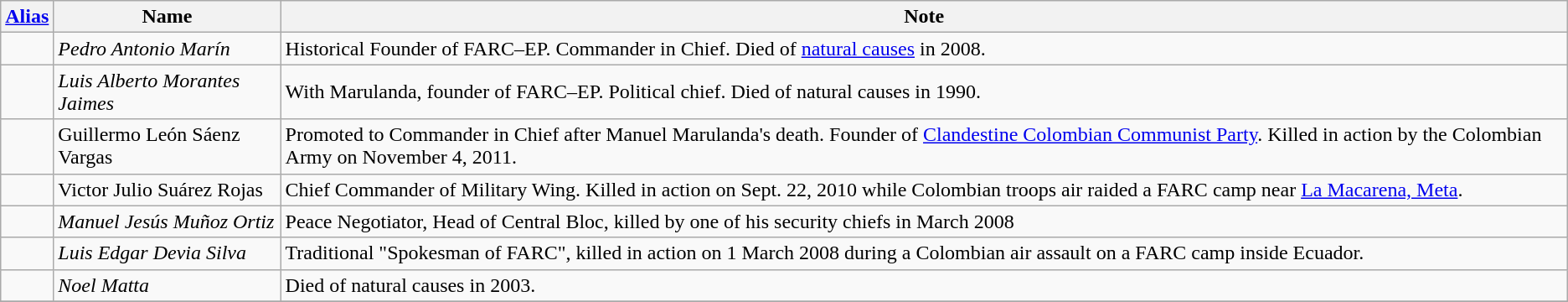<table class="wikitable">
<tr>
<th><a href='#'>Alias</a></th>
<th>Name</th>
<th>Note</th>
</tr>
<tr>
<td></td>
<td><em>Pedro Antonio Marín</em></td>
<td>Historical Founder of FARC–EP. Commander in Chief. Died of <a href='#'>natural causes</a> in 2008.</td>
</tr>
<tr>
<td></td>
<td><em>Luis Alberto Morantes Jaimes</em></td>
<td>With Marulanda, founder of FARC–EP. Political chief. Died of natural causes in 1990.</td>
</tr>
<tr>
<td></td>
<td>Guillermo León Sáenz Vargas</td>
<td>Promoted to Commander in Chief after Manuel Marulanda's death. Founder of <a href='#'>Clandestine Colombian Communist Party</a>. Killed in action by the Colombian Army on November 4, 2011.</td>
</tr>
<tr>
<td></td>
<td>Victor Julio Suárez Rojas</td>
<td>Chief Commander of Military Wing. Killed in action on Sept. 22, 2010 while Colombian troops air raided a FARC camp near <a href='#'>La Macarena, Meta</a>.</td>
</tr>
<tr>
<td></td>
<td><em>Manuel Jesús Muñoz Ortiz</em></td>
<td>Peace Negotiator, Head of Central Bloc, killed by one of his security chiefs in March 2008</td>
</tr>
<tr>
<td></td>
<td><em>Luis Edgar Devia Silva</em></td>
<td>Traditional "Spokesman of FARC", killed in action on 1 March 2008 during a Colombian air assault on a FARC camp inside Ecuador.</td>
</tr>
<tr>
<td></td>
<td><em>Noel Matta</em></td>
<td>Died of natural causes in 2003.</td>
</tr>
<tr>
</tr>
</table>
